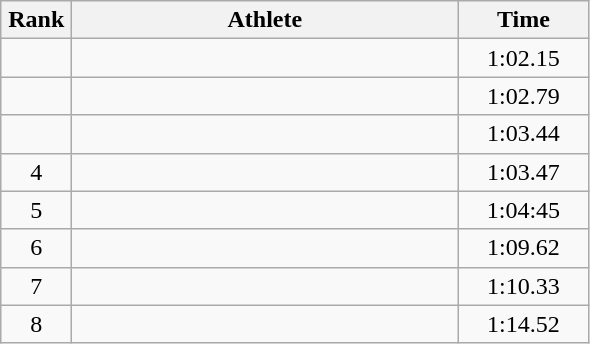<table class=wikitable style="text-align:center">
<tr>
<th width=40>Rank</th>
<th width=250>Athlete</th>
<th width=80>Time</th>
</tr>
<tr>
<td></td>
<td align=left></td>
<td>1:02.15</td>
</tr>
<tr>
<td></td>
<td align=left></td>
<td>1:02.79</td>
</tr>
<tr>
<td></td>
<td align=left></td>
<td>1:03.44</td>
</tr>
<tr>
<td>4</td>
<td align=left></td>
<td>1:03.47</td>
</tr>
<tr>
<td>5</td>
<td align=left></td>
<td>1:04:45</td>
</tr>
<tr>
<td>6</td>
<td align=left></td>
<td>1:09.62</td>
</tr>
<tr>
<td>7</td>
<td align=left></td>
<td>1:10.33</td>
</tr>
<tr>
<td>8</td>
<td align=left></td>
<td>1:14.52</td>
</tr>
</table>
